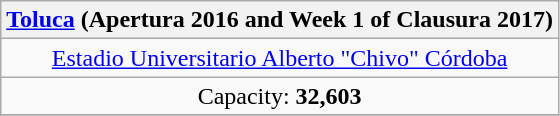<table class="wikitable" style="text-align:center">
<tr>
<th><a href='#'>Toluca</a> (Apertura 2016 and Week 1 of Clausura 2017)</th>
</tr>
<tr>
<td><a href='#'>Estadio Universitario Alberto "Chivo" Córdoba</a></td>
</tr>
<tr>
<td>Capacity: <strong>32,603</strong></td>
</tr>
<tr>
</tr>
</table>
